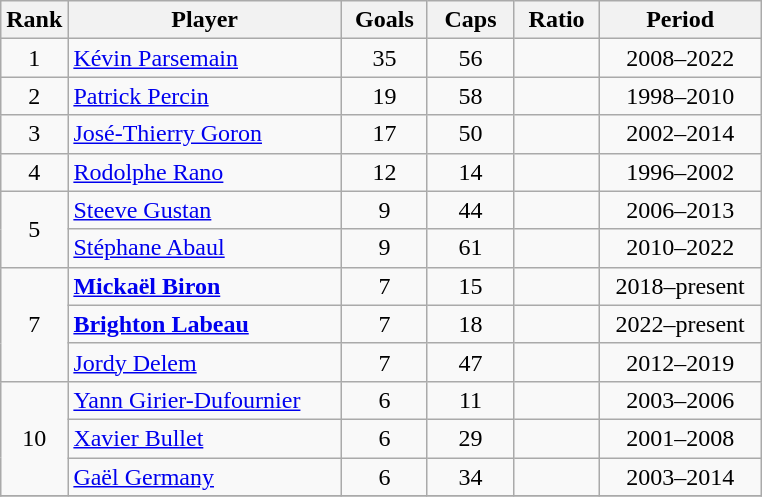<table class="wikitable sortable" style="text-align:center;">
<tr>
<th width=30px>Rank</th>
<th style="width:175px;">Player</th>
<th width=50px>Goals</th>
<th width=50px>Caps</th>
<th width=50px>Ratio</th>
<th style="width:100px;">Period</th>
</tr>
<tr>
<td>1</td>
<td style="text-align:left;"><a href='#'>Kévin Parsemain</a></td>
<td>35</td>
<td>56</td>
<td></td>
<td>2008–2022</td>
</tr>
<tr>
<td>2</td>
<td style="text-align:left;"><a href='#'>Patrick Percin</a></td>
<td>19</td>
<td>58</td>
<td></td>
<td>1998–2010</td>
</tr>
<tr>
<td>3</td>
<td style="text-align:left;"><a href='#'>José-Thierry Goron</a></td>
<td>17</td>
<td>50</td>
<td></td>
<td>2002–2014</td>
</tr>
<tr>
<td>4</td>
<td style="text-align:left;"><a href='#'>Rodolphe Rano</a></td>
<td>12</td>
<td>14</td>
<td></td>
<td>1996–2002</td>
</tr>
<tr>
<td rowspan=2>5</td>
<td style="text-align:left;"><a href='#'>Steeve Gustan</a></td>
<td>9</td>
<td>44</td>
<td></td>
<td>2006–2013</td>
</tr>
<tr>
<td style="text-align:left;"><a href='#'>Stéphane Abaul</a></td>
<td>9</td>
<td>61</td>
<td></td>
<td>2010–2022</td>
</tr>
<tr>
<td rowspan=3>7</td>
<td style="text-align:left;"><strong><a href='#'>Mickaël Biron</a></strong></td>
<td>7</td>
<td>15</td>
<td></td>
<td>2018–present</td>
</tr>
<tr>
<td style="text-align:left;"><strong><a href='#'>Brighton Labeau</a></strong></td>
<td>7</td>
<td>18</td>
<td></td>
<td>2022–present</td>
</tr>
<tr>
<td style="text-align:left;"><a href='#'>Jordy Delem</a></td>
<td>7</td>
<td>47</td>
<td></td>
<td>2012–2019</td>
</tr>
<tr>
<td rowspan=3>10</td>
<td style="text-align:left;"><a href='#'>Yann Girier-Dufournier</a></td>
<td>6</td>
<td>11</td>
<td></td>
<td>2003–2006</td>
</tr>
<tr>
<td style="text-align:left;"><a href='#'>Xavier Bullet</a></td>
<td>6</td>
<td>29</td>
<td></td>
<td>2001–2008</td>
</tr>
<tr>
<td style="text-align:left;"><a href='#'>Gaël Germany</a></td>
<td>6</td>
<td>34</td>
<td></td>
<td>2003–2014</td>
</tr>
<tr>
</tr>
</table>
